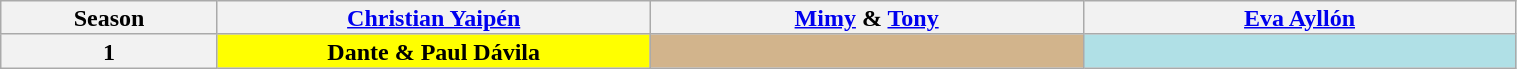<table class="wikitable" style="text-align:center; line-height:15px; width:80%">
<tr>
<th style="width:10%" scope="col">Season</th>
<th style="width:20%" scope="col"><a href='#'>Christian Yaipén</a></th>
<th style="width:20%" scope="col"><a href='#'>Mimy</a> & <a href='#'>Tony</a></th>
<th style="width:20%" scope="col"><a href='#'>Eva Ayllón</a></th>
</tr>
<tr>
<th>1</th>
<td bgcolor="yellow"><strong>Dante & Paul Dávila</strong><br></td>
<td bgcolor="tan"></td>
<td bgcolor="#B0E0E6"></td>
</tr>
</table>
